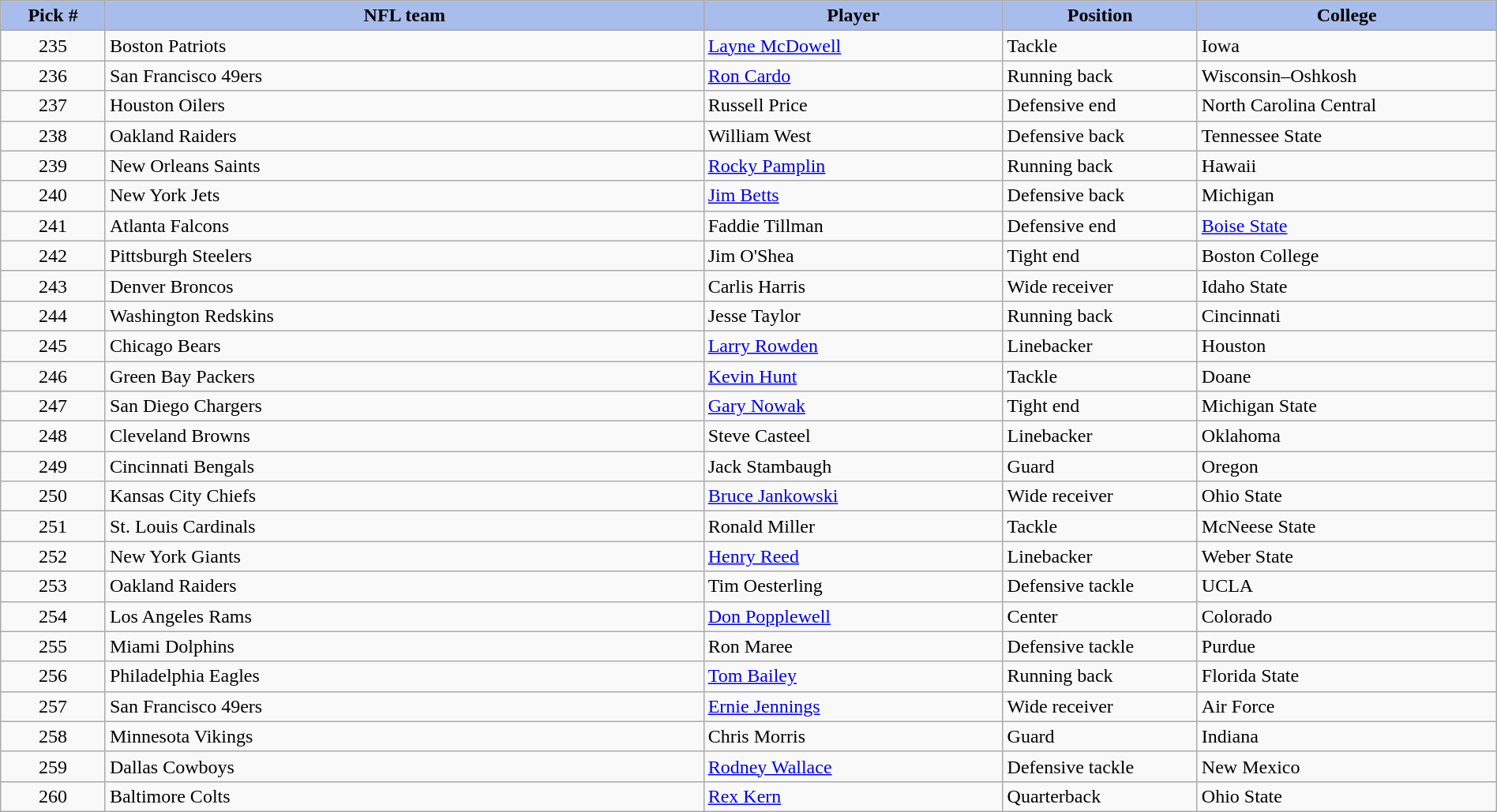<table class="wikitable sortable sortable" style="width: 100%">
<tr>
<th style="background:#A8BDEC;" width=7%>Pick #</th>
<th width=40% style="background:#A8BDEC;">NFL team</th>
<th width=20% style="background:#A8BDEC;">Player</th>
<th width=13% style="background:#A8BDEC;">Position</th>
<th style="background:#A8BDEC;">College</th>
</tr>
<tr>
<td align=center>235</td>
<td>Boston Patriots</td>
<td><a href='#'>Layne McDowell</a></td>
<td>Tackle</td>
<td>Iowa</td>
</tr>
<tr>
<td align=center>236</td>
<td>San Francisco 49ers</td>
<td><a href='#'>Ron Cardo</a></td>
<td>Running back</td>
<td>Wisconsin–Oshkosh</td>
</tr>
<tr>
<td align=center>237</td>
<td>Houston Oilers</td>
<td>Russell Price</td>
<td>Defensive end</td>
<td>North Carolina Central</td>
</tr>
<tr>
<td align=center>238</td>
<td>Oakland Raiders</td>
<td>William West</td>
<td>Defensive back</td>
<td>Tennessee State</td>
</tr>
<tr>
<td align=center>239</td>
<td>New Orleans Saints</td>
<td><a href='#'>Rocky Pamplin</a></td>
<td>Running back</td>
<td>Hawaii</td>
</tr>
<tr>
<td align=center>240</td>
<td>New York Jets</td>
<td><a href='#'>Jim Betts</a></td>
<td>Defensive back</td>
<td>Michigan</td>
</tr>
<tr>
<td align=center>241</td>
<td>Atlanta Falcons</td>
<td>Faddie Tillman</td>
<td>Defensive end</td>
<td><a href='#'>Boise State</a></td>
</tr>
<tr>
<td align=center>242</td>
<td>Pittsburgh Steelers</td>
<td>Jim O'Shea</td>
<td>Tight end</td>
<td>Boston College</td>
</tr>
<tr>
<td align=center>243</td>
<td>Denver Broncos</td>
<td>Carlis Harris</td>
<td>Wide receiver</td>
<td>Idaho State</td>
</tr>
<tr>
<td align=center>244</td>
<td>Washington Redskins</td>
<td>Jesse Taylor</td>
<td>Running back</td>
<td>Cincinnati</td>
</tr>
<tr>
<td align=center>245</td>
<td>Chicago Bears</td>
<td><a href='#'>Larry Rowden</a></td>
<td>Linebacker</td>
<td>Houston</td>
</tr>
<tr>
<td align=center>246</td>
<td>Green Bay Packers</td>
<td><a href='#'>Kevin Hunt</a></td>
<td>Tackle</td>
<td>Doane</td>
</tr>
<tr>
<td align=center>247</td>
<td>San Diego Chargers</td>
<td><a href='#'>Gary Nowak</a></td>
<td>Tight end</td>
<td>Michigan State</td>
</tr>
<tr>
<td align=center>248</td>
<td>Cleveland Browns</td>
<td>Steve Casteel</td>
<td>Linebacker</td>
<td>Oklahoma</td>
</tr>
<tr>
<td align=center>249</td>
<td>Cincinnati Bengals</td>
<td>Jack Stambaugh</td>
<td>Guard</td>
<td>Oregon</td>
</tr>
<tr>
<td align=center>250</td>
<td>Kansas City Chiefs</td>
<td><a href='#'>Bruce Jankowski</a></td>
<td>Wide receiver</td>
<td>Ohio State</td>
</tr>
<tr>
<td align=center>251</td>
<td>St. Louis Cardinals</td>
<td>Ronald Miller</td>
<td>Tackle</td>
<td>McNeese State</td>
</tr>
<tr>
<td align=center>252</td>
<td>New York Giants</td>
<td><a href='#'>Henry Reed</a></td>
<td>Linebacker</td>
<td>Weber State</td>
</tr>
<tr>
<td align=center>253</td>
<td>Oakland Raiders</td>
<td>Tim Oesterling</td>
<td>Defensive tackle</td>
<td>UCLA</td>
</tr>
<tr>
<td align=center>254</td>
<td>Los Angeles Rams</td>
<td><a href='#'>Don Popplewell</a></td>
<td>Center</td>
<td>Colorado</td>
</tr>
<tr>
<td align=center>255</td>
<td>Miami Dolphins</td>
<td>Ron Maree</td>
<td>Defensive tackle</td>
<td>Purdue</td>
</tr>
<tr>
<td align=center>256</td>
<td>Philadelphia Eagles</td>
<td><a href='#'>Tom Bailey</a></td>
<td>Running back</td>
<td>Florida State</td>
</tr>
<tr>
<td align=center>257</td>
<td>San Francisco 49ers</td>
<td><a href='#'>Ernie Jennings</a></td>
<td>Wide receiver</td>
<td>Air Force</td>
</tr>
<tr>
<td align=center>258</td>
<td>Minnesota Vikings</td>
<td>Chris Morris</td>
<td>Guard</td>
<td>Indiana</td>
</tr>
<tr>
<td align=center>259</td>
<td>Dallas Cowboys</td>
<td><a href='#'>Rodney Wallace</a></td>
<td>Defensive tackle</td>
<td>New Mexico</td>
</tr>
<tr>
<td align=center>260</td>
<td>Baltimore Colts</td>
<td><a href='#'>Rex Kern</a></td>
<td>Quarterback</td>
<td>Ohio State</td>
</tr>
</table>
